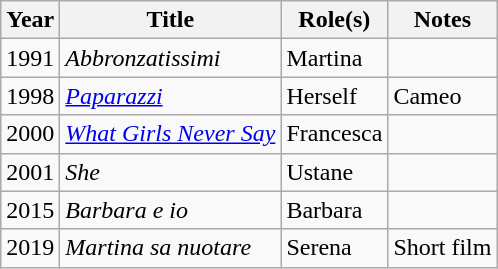<table class="wikitable plainrowheaders sortable">
<tr>
<th scope="col">Year</th>
<th scope="col">Title</th>
<th scope="col">Role(s)</th>
<th scope="col" class="unsortable">Notes</th>
</tr>
<tr>
<td>1991</td>
<td><em>Abbronzatissimi</em></td>
<td>Martina</td>
<td></td>
</tr>
<tr>
<td>1998</td>
<td><em><a href='#'>Paparazzi</a></em></td>
<td>Herself</td>
<td>Cameo</td>
</tr>
<tr>
<td>2000</td>
<td><em><a href='#'>What Girls Never Say</a></em></td>
<td>Francesca</td>
<td></td>
</tr>
<tr>
<td>2001</td>
<td><em>She</em></td>
<td>Ustane</td>
<td></td>
</tr>
<tr>
<td>2015</td>
<td><em>Barbara e io</em></td>
<td>Barbara</td>
<td></td>
</tr>
<tr>
<td>2019</td>
<td><em>Martina sa nuotare</em></td>
<td>Serena</td>
<td>Short film</td>
</tr>
</table>
